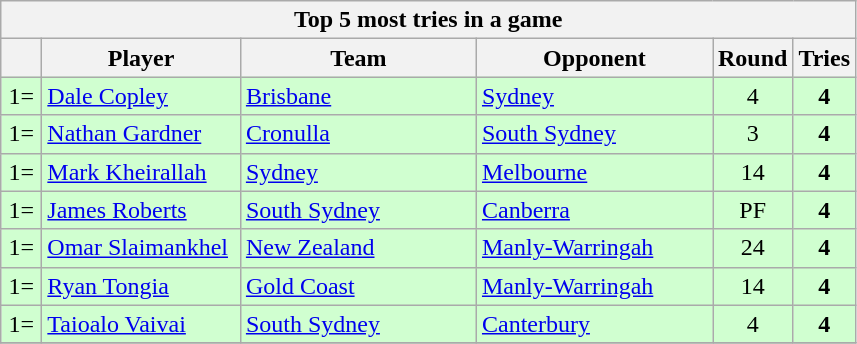<table class="wikitable" style="text-align:center;">
<tr>
<th colspan=7>Top 5 most tries in a game</th>
</tr>
<tr>
<th width=20 abbr="Position"></th>
<th width=125>Player</th>
<th width=150>Team</th>
<th width=150>Opponent</th>
<th width=20>Round</th>
<th width=20>Tries</th>
</tr>
<tr bgcolor="#d0ffd0">
<td>1=</td>
<td style="text-align:left;"><a href='#'>Dale Copley</a></td>
<td style="text-align:left;"> <a href='#'>Brisbane</a></td>
<td style="text-align:left;"> <a href='#'>Sydney</a></td>
<td>4</td>
<td><strong>4</strong></td>
</tr>
<tr bgcolor="#d0ffd0">
<td>1=</td>
<td style="text-align:left;"><a href='#'>Nathan Gardner</a></td>
<td style="text-align:left;"> <a href='#'>Cronulla</a></td>
<td style="text-align:left;"> <a href='#'>South Sydney</a></td>
<td>3</td>
<td><strong>4</strong></td>
</tr>
<tr bgcolor="#d0ffd0">
<td>1=</td>
<td style="text-align:left;"><a href='#'>Mark Kheirallah</a></td>
<td style="text-align:left;"> <a href='#'>Sydney</a></td>
<td style="text-align:left;"> <a href='#'>Melbourne</a></td>
<td>14</td>
<td><strong>4</strong></td>
</tr>
<tr bgcolor="#d0ffd0">
<td>1=</td>
<td style="text-align:left;"><a href='#'>James Roberts</a></td>
<td style="text-align:left;"> <a href='#'>South Sydney</a></td>
<td style="text-align:left;"> <a href='#'>Canberra</a></td>
<td>PF</td>
<td><strong>4</strong></td>
</tr>
<tr bgcolor="#d0ffd0">
<td>1=</td>
<td style="text-align:left;"><a href='#'>Omar Slaimankhel</a></td>
<td style="text-align:left;"> <a href='#'>New Zealand</a></td>
<td style="text-align:left;"> <a href='#'>Manly-Warringah</a></td>
<td>24</td>
<td><strong>4</strong></td>
</tr>
<tr bgcolor="#d0ffd0">
<td>1=</td>
<td style="text-align:left;"><a href='#'>Ryan Tongia</a></td>
<td style="text-align:left;"> <a href='#'>Gold Coast</a></td>
<td style="text-align:left;"> <a href='#'>Manly-Warringah</a></td>
<td>14</td>
<td><strong>4</strong></td>
</tr>
<tr bgcolor="#d0ffd0">
<td>1=</td>
<td style="text-align:left;"><a href='#'>Taioalo Vaivai</a></td>
<td style="text-align:left;"> <a href='#'>South Sydney</a></td>
<td style="text-align:left;"> <a href='#'>Canterbury</a></td>
<td>4</td>
<td><strong>4</strong></td>
</tr>
<tr>
</tr>
</table>
